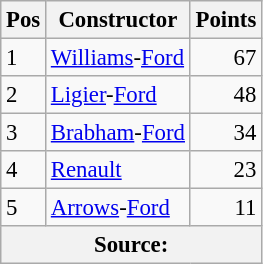<table class="wikitable" style="font-size: 95%;">
<tr>
<th>Pos</th>
<th>Constructor</th>
<th>Points</th>
</tr>
<tr>
<td>1</td>
<td> <a href='#'>Williams</a>-<a href='#'>Ford</a></td>
<td align="right">67</td>
</tr>
<tr>
<td>2</td>
<td> <a href='#'>Ligier</a>-<a href='#'>Ford</a></td>
<td align="right">48</td>
</tr>
<tr>
<td>3</td>
<td> <a href='#'>Brabham</a>-<a href='#'>Ford</a></td>
<td align="right">34</td>
</tr>
<tr>
<td>4</td>
<td> <a href='#'>Renault</a></td>
<td align="right">23</td>
</tr>
<tr>
<td>5</td>
<td> <a href='#'>Arrows</a>-<a href='#'>Ford</a></td>
<td align="right">11</td>
</tr>
<tr>
<th colspan=4>Source:</th>
</tr>
</table>
